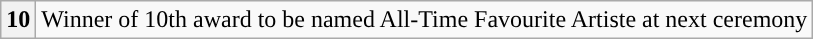<table class="wikitable">
<tr>
<th scope="row" style="text-align:center" style="background:#FFD700">10</th>
<td>Winner of 10th award to be named All-Time Favourite Artiste at next ceremony</td>
</tr>
</table>
